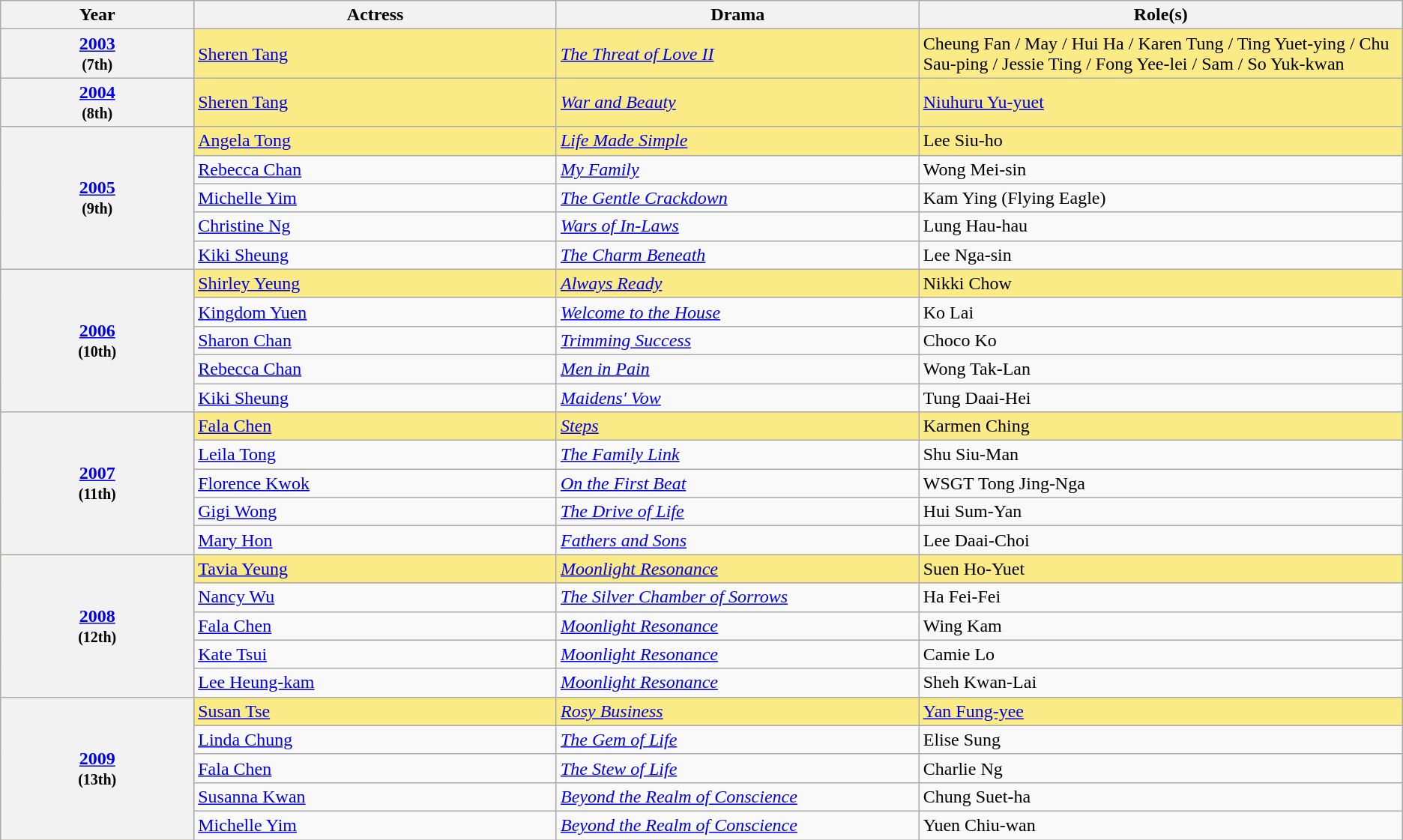<table class="wikitable">
<tr>
<th width="8%">Year</th>
<th width="15%">Actress</th>
<th width="15%">Drama</th>
<th width="20%">Role(s)</th>
</tr>
<tr style="background:#FAEB86">
<th><strong><a href='#'>2003</a></strong><br><small>(7th)</small></th>
<td><a href='#'>Sheren Tang</a> </td>
<td><em><a href='#'>The Threat of Love II</a></em></td>
<td>Cheung Fan / May / Hui Ha / Karen Tung / Ting Yuet-ying / Chu Sau-ping / Jessie Ting / Fong Yee-lei / Sam / So Yuk-kwan</td>
</tr>
<tr>
<th scope="row" style="text-align:center"><strong><a href='#'>2004</a></strong><br><small>(8th)</small></th>
<td style="background:#FAEB86"><a href='#'>Sheren Tang</a> </td>
<td style="background:#FAEB86"><em><a href='#'>War and Beauty</a></em></td>
<td style="background:#FAEB86"><a href='#'>Niuhuru Yu-yuet</a></td>
</tr>
<tr style="background:#FAEB86">
<th rowspan="5"><strong><a href='#'>2005</a></strong><br><small>(9th)</small></th>
<td><a href='#'>Angela Tong</a> </td>
<td><em><a href='#'>Life Made Simple</a></em></td>
<td>Lee Siu-ho</td>
</tr>
<tr>
<td><a href='#'>Rebecca Chan</a></td>
<td><em><a href='#'>My Family</a></em></td>
<td>Wong Mei-sin</td>
</tr>
<tr>
<td><a href='#'>Michelle Yim</a></td>
<td><em><a href='#'>The Gentle Crackdown</a></em></td>
<td>Kam Ying (Flying Eagle)</td>
</tr>
<tr>
<td><a href='#'>Christine Ng</a></td>
<td><em><a href='#'>Wars of In-Laws</a></em></td>
<td>Lung Hau-hau</td>
</tr>
<tr>
<td><a href='#'>Kiki Sheung</a></td>
<td><em><a href='#'>The Charm Beneath</a></em></td>
<td>Lee Nga-sin</td>
</tr>
<tr style="background:#FAEB86">
<th rowspan="5"><strong><a href='#'>2006</a></strong> <br><small>(10th)</small></th>
<td><a href='#'>Shirley Yeung</a> </td>
<td><em><a href='#'>Always Ready</a></em></td>
<td>Nikki Chow</td>
</tr>
<tr>
<td><a href='#'>Kingdom Yuen</a></td>
<td><em><a href='#'>Welcome to the House</a></em></td>
<td>Ko Lai</td>
</tr>
<tr>
<td><a href='#'>Sharon Chan</a></td>
<td><em><a href='#'>Trimming Success</a></em></td>
<td>Choco Ko</td>
</tr>
<tr>
<td><a href='#'>Rebecca Chan</a></td>
<td><em><a href='#'>Men in Pain</a></em></td>
<td>Wong Tak-Lan</td>
</tr>
<tr>
<td><a href='#'>Kiki Sheung</a></td>
<td><em><a href='#'>Maidens' Vow</a></em></td>
<td>Tung Daai-Hei</td>
</tr>
<tr style="background:#FAEB86">
<th rowspan="5"><strong><a href='#'>2007</a></strong><br><small>(11th)</small></th>
<td><a href='#'>Fala Chen</a> </td>
<td><em><a href='#'>Steps</a></em></td>
<td>Karmen Ching</td>
</tr>
<tr>
<td><a href='#'>Leila Tong</a></td>
<td><em><a href='#'>The Family Link</a></em></td>
<td>Shu Siu-Man</td>
</tr>
<tr>
<td><a href='#'>Florence Kwok</a></td>
<td><em><a href='#'>On the First Beat</a></em></td>
<td>WSGT Tong Jing-Nga</td>
</tr>
<tr>
<td><a href='#'>Gigi Wong</a></td>
<td><em><a href='#'>The Drive of Life</a></em></td>
<td>Hui Sum-Yan</td>
</tr>
<tr>
<td><a href='#'>Mary Hon</a></td>
<td><em><a href='#'>Fathers and Sons</a></em></td>
<td>Lee Daai-Choi</td>
</tr>
<tr style="background:#FAEB86">
<th rowspan="5"><strong><a href='#'>2008</a></strong><br><small>(12th)</small></th>
<td><a href='#'>Tavia Yeung</a> </td>
<td><em><a href='#'>Moonlight Resonance</a></em></td>
<td>Suen Ho-Yuet</td>
</tr>
<tr>
<td><a href='#'>Nancy Wu</a></td>
<td><em><a href='#'>The Silver Chamber of Sorrows</a></em></td>
<td>Ha Fei-Fei</td>
</tr>
<tr>
<td><a href='#'>Fala Chen</a></td>
<td><em><a href='#'>Moonlight Resonance</a></em></td>
<td>Wing Kam</td>
</tr>
<tr>
<td><a href='#'>Kate Tsui</a></td>
<td><em><a href='#'>Moonlight Resonance</a></em></td>
<td>Camie Lo</td>
</tr>
<tr>
<td><a href='#'>Lee Heung-kam</a></td>
<td><em><a href='#'>Moonlight Resonance</a></em></td>
<td>Sheh Kwan-Lai</td>
</tr>
<tr style="background:#FAEB86">
<th rowspan="5"><strong><a href='#'>2009</a></strong><br><small>(13th)</small></th>
<td><a href='#'>Susan Tse</a> </td>
<td><em><a href='#'>Rosy Business</a></em></td>
<td><a href='#'>Yan Fung-yee</a></td>
</tr>
<tr>
<td><a href='#'>Linda Chung</a></td>
<td><em><a href='#'>The Gem of Life</a></em></td>
<td>Elise Sung</td>
</tr>
<tr>
<td><a href='#'>Fala Chen</a></td>
<td><em><a href='#'>The Stew of Life</a></em></td>
<td>Charlie Ng</td>
</tr>
<tr>
<td><a href='#'>Susanna Kwan</a></td>
<td><em><a href='#'>Beyond the Realm of Conscience</a></em></td>
<td>Chung Suet-ha</td>
</tr>
<tr>
<td><a href='#'>Michelle Yim</a></td>
<td><em><a href='#'>Beyond the Realm of Conscience</a></em></td>
<td>Yuen Chiu-wan</td>
</tr>
</table>
